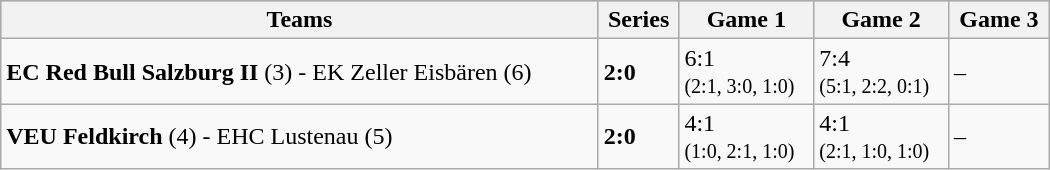<table class="wikitable" width="700px">
<tr style="background-color:#c0c0c0;">
<th>Teams</th>
<th>Series</th>
<th>Game 1</th>
<th>Game 2</th>
<th>Game 3</th>
</tr>
<tr>
<td><strong>EC Red Bull Salzburg II</strong> (3) - EK Zeller Eisbären (6)</td>
<td><strong>2:0</strong></td>
<td>6:1<small><br>(2:1, 3:0, 1:0)</small></td>
<td>7:4<small><br>(5:1, 2:2, 0:1)</small></td>
<td>–</td>
</tr>
<tr>
<td><strong>VEU Feldkirch</strong> (4) - EHC Lustenau (5)</td>
<td><strong>2:0</strong></td>
<td>4:1<small><br>(1:0, 2:1, 1:0)</small></td>
<td>4:1<small><br>(2:1, 1:0, 1:0)</small></td>
<td>–</td>
</tr>
</table>
